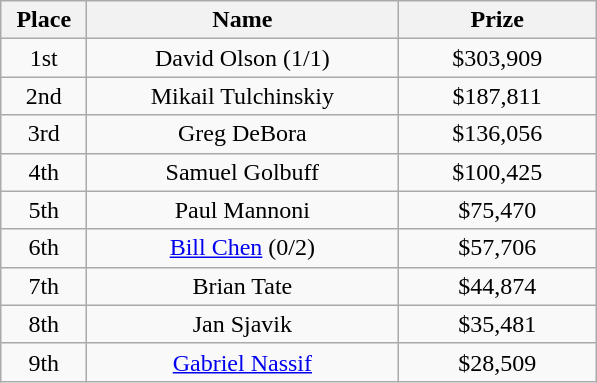<table class="wikitable">
<tr>
<th width="50">Place</th>
<th width="200">Name</th>
<th width="125">Prize</th>
</tr>
<tr>
<td align = "center">1st</td>
<td align = "center">David Olson (1/1)</td>
<td align = "center">$303,909</td>
</tr>
<tr>
<td align = "center">2nd</td>
<td align = "center">Mikail Tulchinskiy</td>
<td align = "center">$187,811</td>
</tr>
<tr>
<td align = "center">3rd</td>
<td align = "center">Greg DeBora</td>
<td align = "center">$136,056</td>
</tr>
<tr>
<td align = "center">4th</td>
<td align = "center">Samuel Golbuff</td>
<td align = "center">$100,425</td>
</tr>
<tr>
<td align = "center">5th</td>
<td align = "center">Paul Mannoni</td>
<td align = "center">$75,470</td>
</tr>
<tr>
<td align = "center">6th</td>
<td align = "center"><a href='#'>Bill Chen</a> (0/2)</td>
<td align = "center">$57,706</td>
</tr>
<tr>
<td align = "center">7th</td>
<td align = "center">Brian Tate</td>
<td align = "center">$44,874</td>
</tr>
<tr>
<td align = "center">8th</td>
<td align = "center">Jan Sjavik</td>
<td align = "center">$35,481</td>
</tr>
<tr>
<td align = "center">9th</td>
<td align = "center"><a href='#'>Gabriel Nassif</a></td>
<td align = "center">$28,509</td>
</tr>
</table>
